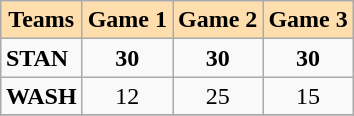<table class="wikitable" align=right>
<tr bgcolor=#ffdead align=center>
<td colspan=1><strong>Teams</strong></td>
<td colspan=1><strong>Game 1</strong></td>
<td colspan=1><strong>Game 2</strong></td>
<td colspan=1><strong>Game 3</strong></td>
</tr>
<tr>
<td><strong>STAN</strong></td>
<td align=center><strong>30</strong></td>
<td align=center><strong>30</strong></td>
<td align=center><strong>30</strong></td>
</tr>
<tr>
<td><strong>WASH</strong></td>
<td align=center>12</td>
<td align=center>25</td>
<td align=center>15</td>
</tr>
<tr>
</tr>
</table>
